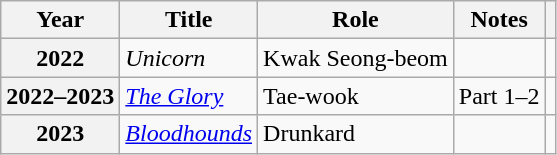<table class="wikitable  plainrowheaders">
<tr>
<th scope="col">Year</th>
<th scope="col">Title</th>
<th scope="col">Role</th>
<th>Notes</th>
<th scope="col" class="unsortable"></th>
</tr>
<tr>
<th scope="row">2022</th>
<td><em>Unicorn</em></td>
<td>Kwak Seong-beom</td>
<td></td>
<td></td>
</tr>
<tr>
<th scope="row">2022–2023</th>
<td><em><a href='#'>The Glory</a></em></td>
<td>Tae-wook</td>
<td>Part 1–2</td>
<td></td>
</tr>
<tr>
<th scope="row">2023</th>
<td><em><a href='#'>Bloodhounds</a></em></td>
<td>Drunkard</td>
<td></td>
<td></td>
</tr>
</table>
